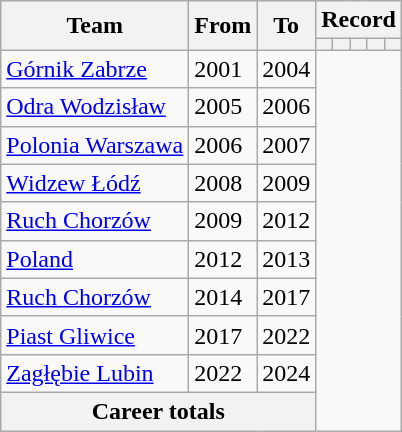<table class="wikitable" style="text-align: center;">
<tr>
<th rowspan="2">Team</th>
<th rowspan="2">From</th>
<th rowspan="2">To</th>
<th colspan="5">Record</th>
</tr>
<tr>
<th></th>
<th></th>
<th></th>
<th></th>
<th></th>
</tr>
<tr>
<td align=left><a href='#'>Górnik Zabrze</a></td>
<td align=left>2001</td>
<td align=left>2004<br></td>
</tr>
<tr>
<td align=left><a href='#'>Odra Wodzisław</a></td>
<td align=left>2005</td>
<td align=left>2006<br></td>
</tr>
<tr>
<td align=left><a href='#'>Polonia Warszawa</a></td>
<td align=left>2006</td>
<td align=left>2007<br></td>
</tr>
<tr>
<td align=left><a href='#'>Widzew Łódź</a></td>
<td align=left>2008</td>
<td align=left>2009<br></td>
</tr>
<tr>
<td align=left><a href='#'>Ruch Chorzów</a></td>
<td align=left>2009</td>
<td align=left>2012<br></td>
</tr>
<tr>
<td align=left><a href='#'>Poland</a></td>
<td align=left>2012</td>
<td align=left>2013<br></td>
</tr>
<tr>
<td align=left><a href='#'>Ruch Chorzów</a></td>
<td align=left>2014</td>
<td align=left>2017<br></td>
</tr>
<tr>
<td align=left><a href='#'>Piast Gliwice</a></td>
<td align=left>2017</td>
<td align=left>2022<br></td>
</tr>
<tr>
<td align=left><a href='#'>Zagłębie Lubin</a></td>
<td align=left>2022</td>
<td align=left>2024<br></td>
</tr>
<tr>
<th colspan="3">Career totals<br></th>
</tr>
</table>
